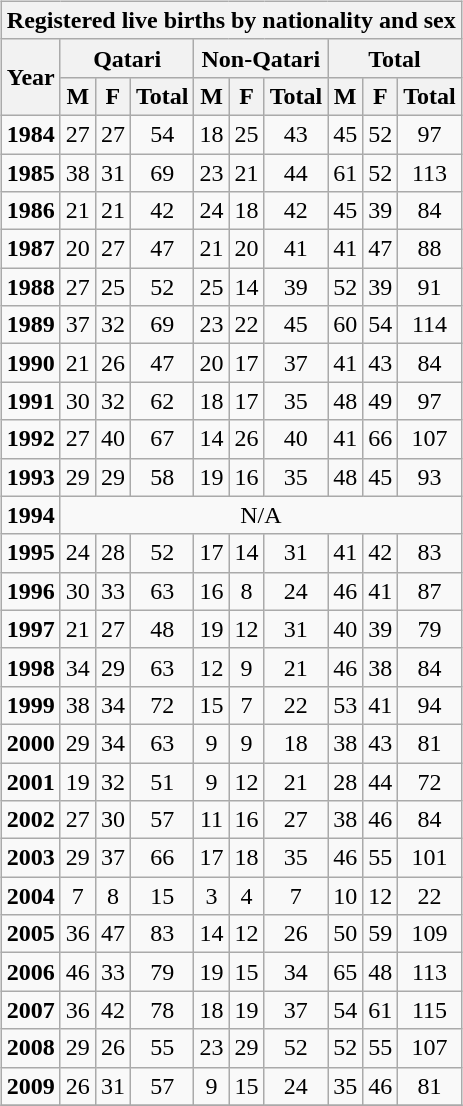<table>
<tr>
<td width="10"> </td>
<td valign="top"><br><table class="wikitable" style="text-align: center;">
<tr>
<th colspan="10">Registered live births by nationality and sex</th>
</tr>
<tr>
<th rowspan="2">Year</th>
<th colspan="3">Qatari</th>
<th colspan="3">Non-Qatari</th>
<th colspan="3">Total</th>
</tr>
<tr>
<th>M</th>
<th>F</th>
<th>Total</th>
<th>M</th>
<th>F</th>
<th>Total</th>
<th>M</th>
<th>F</th>
<th>Total</th>
</tr>
<tr>
<td><strong>1984</strong></td>
<td>27</td>
<td>27</td>
<td>54</td>
<td>18</td>
<td>25</td>
<td>43</td>
<td>45</td>
<td>52</td>
<td>97</td>
</tr>
<tr>
<td><strong>1985</strong></td>
<td>38</td>
<td>31</td>
<td>69</td>
<td>23</td>
<td>21</td>
<td>44</td>
<td>61</td>
<td>52</td>
<td>113</td>
</tr>
<tr>
<td><strong>1986</strong></td>
<td>21</td>
<td>21</td>
<td>42</td>
<td>24</td>
<td>18</td>
<td>42</td>
<td>45</td>
<td>39</td>
<td>84</td>
</tr>
<tr>
<td><strong>1987</strong></td>
<td>20</td>
<td>27</td>
<td>47</td>
<td>21</td>
<td>20</td>
<td>41</td>
<td>41</td>
<td>47</td>
<td>88</td>
</tr>
<tr>
<td><strong>1988</strong></td>
<td>27</td>
<td>25</td>
<td>52</td>
<td>25</td>
<td>14</td>
<td>39</td>
<td>52</td>
<td>39</td>
<td>91</td>
</tr>
<tr>
<td><strong>1989</strong></td>
<td>37</td>
<td>32</td>
<td>69</td>
<td>23</td>
<td>22</td>
<td>45</td>
<td>60</td>
<td>54</td>
<td>114</td>
</tr>
<tr>
<td><strong>1990</strong></td>
<td>21</td>
<td>26</td>
<td>47</td>
<td>20</td>
<td>17</td>
<td>37</td>
<td>41</td>
<td>43</td>
<td>84</td>
</tr>
<tr>
<td><strong>1991</strong></td>
<td>30</td>
<td>32</td>
<td>62</td>
<td>18</td>
<td>17</td>
<td>35</td>
<td>48</td>
<td>49</td>
<td>97</td>
</tr>
<tr>
<td><strong>1992</strong></td>
<td>27</td>
<td>40</td>
<td>67</td>
<td>14</td>
<td>26</td>
<td>40</td>
<td>41</td>
<td>66</td>
<td>107</td>
</tr>
<tr>
<td><strong>1993</strong></td>
<td>29</td>
<td>29</td>
<td>58</td>
<td>19</td>
<td>16</td>
<td>35</td>
<td>48</td>
<td>45</td>
<td>93</td>
</tr>
<tr>
<td><strong>1994</strong></td>
<td colspan="9">N/A</td>
</tr>
<tr>
<td><strong>1995</strong></td>
<td>24</td>
<td>28</td>
<td>52</td>
<td>17</td>
<td>14</td>
<td>31</td>
<td>41</td>
<td>42</td>
<td>83</td>
</tr>
<tr>
<td><strong>1996</strong></td>
<td>30</td>
<td>33</td>
<td>63</td>
<td>16</td>
<td>8</td>
<td>24</td>
<td>46</td>
<td>41</td>
<td>87</td>
</tr>
<tr>
<td><strong>1997</strong></td>
<td>21</td>
<td>27</td>
<td>48</td>
<td>19</td>
<td>12</td>
<td>31</td>
<td>40</td>
<td>39</td>
<td>79</td>
</tr>
<tr>
<td><strong>1998</strong></td>
<td>34</td>
<td>29</td>
<td>63</td>
<td>12</td>
<td>9</td>
<td>21</td>
<td>46</td>
<td>38</td>
<td>84</td>
</tr>
<tr>
<td><strong>1999</strong></td>
<td>38</td>
<td>34</td>
<td>72</td>
<td>15</td>
<td>7</td>
<td>22</td>
<td>53</td>
<td>41</td>
<td>94</td>
</tr>
<tr>
<td><strong>2000</strong></td>
<td>29</td>
<td>34</td>
<td>63</td>
<td>9</td>
<td>9</td>
<td>18</td>
<td>38</td>
<td>43</td>
<td>81</td>
</tr>
<tr>
<td><strong>2001</strong></td>
<td>19</td>
<td>32</td>
<td>51</td>
<td>9</td>
<td>12</td>
<td>21</td>
<td>28</td>
<td>44</td>
<td>72</td>
</tr>
<tr>
<td><strong>2002</strong></td>
<td>27</td>
<td>30</td>
<td>57</td>
<td>11</td>
<td>16</td>
<td>27</td>
<td>38</td>
<td>46</td>
<td>84</td>
</tr>
<tr>
<td><strong>2003</strong></td>
<td>29</td>
<td>37</td>
<td>66</td>
<td>17</td>
<td>18</td>
<td>35</td>
<td>46</td>
<td>55</td>
<td>101</td>
</tr>
<tr>
<td><strong>2004</strong></td>
<td>7</td>
<td>8</td>
<td>15</td>
<td>3</td>
<td>4</td>
<td>7</td>
<td>10</td>
<td>12</td>
<td>22</td>
</tr>
<tr>
<td><strong>2005</strong></td>
<td>36</td>
<td>47</td>
<td>83</td>
<td>14</td>
<td>12</td>
<td>26</td>
<td>50</td>
<td>59</td>
<td>109</td>
</tr>
<tr>
<td><strong>2006</strong></td>
<td>46</td>
<td>33</td>
<td>79</td>
<td>19</td>
<td>15</td>
<td>34</td>
<td>65</td>
<td>48</td>
<td>113</td>
</tr>
<tr>
<td><strong>2007</strong></td>
<td>36</td>
<td>42</td>
<td>78</td>
<td>18</td>
<td>19</td>
<td>37</td>
<td>54</td>
<td>61</td>
<td>115</td>
</tr>
<tr>
<td><strong>2008</strong></td>
<td>29</td>
<td>26</td>
<td>55</td>
<td>23</td>
<td>29</td>
<td>52</td>
<td>52</td>
<td>55</td>
<td>107</td>
</tr>
<tr>
<td><strong>2009</strong></td>
<td>26</td>
<td>31</td>
<td>57</td>
<td>9</td>
<td>15</td>
<td>24</td>
<td>35</td>
<td>46</td>
<td>81</td>
</tr>
<tr>
</tr>
</table>
</td>
</tr>
</table>
